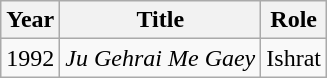<table class="wikitable sortable plainrowheaders">
<tr style="text-align:center;">
<th scope="col">Year</th>
<th scope="col">Title</th>
<th scope="col">Role</th>
</tr>
<tr>
<td>1992</td>
<td><em>Ju Gehrai Me Gaey</em></td>
<td>Ishrat</td>
</tr>
</table>
